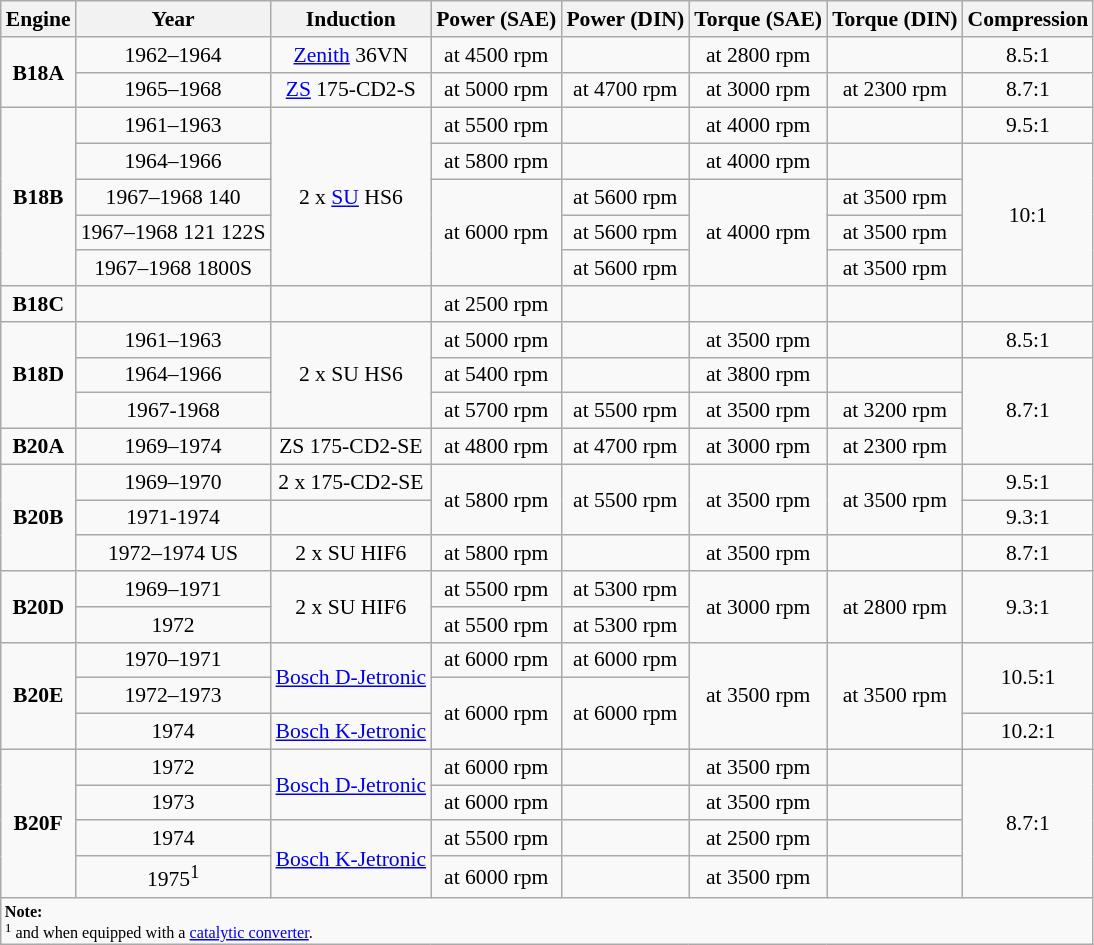<table class="wikitable" style="text-align:center; font-size:90%">
<tr>
<th>Engine</th>
<th>Year</th>
<th>Induction</th>
<th>Power (SAE)</th>
<th>Power (DIN)</th>
<th>Torque (SAE)</th>
<th>Torque (DIN)</th>
<th>Compression</th>
</tr>
<tr>
<td " rowspan="2"><strong>B18A</strong></td>
<td>1962–1964</td>
<td><a href='#'>Zenith</a> 36VN</td>
<td> at 4500 rpm</td>
<td></td>
<td> at 2800 rpm</td>
<td></td>
<td>8.5:1</td>
</tr>
<tr>
<td>1965–1968</td>
<td><a href='#'>ZS</a> 175-CD2-S</td>
<td> at 5000 rpm</td>
<td> at 4700 rpm</td>
<td> at 3000 rpm</td>
<td> at 2300 rpm</td>
<td>8.7:1</td>
</tr>
<tr>
<td " rowspan="5"><strong>B18B</strong></td>
<td>1961–1963</td>
<td " rowspan="5">2 x <a href='#'>SU</a> HS6</td>
<td> at 5500 rpm</td>
<td></td>
<td> at 4000 rpm</td>
<td></td>
<td>9.5:1</td>
</tr>
<tr>
<td>1964–1966</td>
<td> at 5800 rpm</td>
<td></td>
<td> at 4000 rpm</td>
<td></td>
<td " rowspan="4">10:1</td>
</tr>
<tr>
<td>1967–1968 140</td>
<td " rowspan="3"> at 6000 rpm</td>
<td> at 5600 rpm</td>
<td " rowspan="3"> at 4000 rpm</td>
<td> at 3500 rpm</td>
</tr>
<tr>
<td>1967–1968 121 122S</td>
<td> at 5600 rpm</td>
<td> at 3500 rpm</td>
</tr>
<tr>
<td>1967–1968 1800S</td>
<td> at 5600 rpm</td>
<td> at 3500 rpm</td>
</tr>
<tr>
<td><strong>B18C</strong></td>
<td></td>
<td></td>
<td> at 2500 rpm</td>
<td></td>
<td></td>
<td></td>
<td></td>
</tr>
<tr>
<td " rowspan="3"><strong>B18D</strong></td>
<td>1961–1963</td>
<td " rowspan="3">2 x SU HS6</td>
<td> at 5000 rpm</td>
<td></td>
<td> at 3500 rpm</td>
<td></td>
<td>8.5:1</td>
</tr>
<tr>
<td>1964–1966</td>
<td> at 5400 rpm</td>
<td></td>
<td> at 3800 rpm</td>
<td></td>
<td " rowspan="3">8.7:1</td>
</tr>
<tr>
<td>1967-1968</td>
<td> at 5700 rpm</td>
<td> at 5500 rpm</td>
<td> at 3500 rpm</td>
<td> at 3200 rpm</td>
</tr>
<tr>
<td><strong>B20A</strong></td>
<td>1969–1974</td>
<td>ZS 175-CD2-SE</td>
<td> at 4800 rpm</td>
<td> at 4700 rpm</td>
<td> at 3000 rpm</td>
<td> at 2300 rpm</td>
</tr>
<tr>
<td " rowspan="3"><strong>B20B</strong></td>
<td>1969–1970</td>
<td>2 x 175-CD2-SE</td>
<td " rowspan="2"> at 5800 rpm</td>
<td " rowspan="2"> at 5500 rpm</td>
<td " rowspan="2"> at 3500 rpm</td>
<td " rowspan="2"> at 3500 rpm</td>
<td>9.5:1</td>
</tr>
<tr>
<td>1971-1974</td>
<td></td>
<td>9.3:1</td>
</tr>
<tr>
<td>1972–1974 US</td>
<td>2 x SU HIF6</td>
<td> at 5800 rpm</td>
<td></td>
<td> at 3500 rpm</td>
<td></td>
<td>8.7:1</td>
</tr>
<tr>
<td " rowspan="2"><strong>B20D</strong></td>
<td>1969–1971</td>
<td " rowspan="2">2 x SU HIF6</td>
<td> at 5500 rpm</td>
<td> at 5300 rpm</td>
<td " rowspan="2"> at 3000 rpm</td>
<td " rowspan="2"> at 2800 rpm</td>
<td " rowspan="2">9.3:1</td>
</tr>
<tr>
<td>1972</td>
<td> at 5500 rpm</td>
<td> at 5300 rpm</td>
</tr>
<tr>
<td " rowspan="3"><strong>B20E</strong></td>
<td>1970–1971</td>
<td " rowspan="2"><a href='#'>Bosch D-Jetronic</a></td>
<td> at 6000 rpm</td>
<td> at 6000 rpm</td>
<td " rowspan="3"> at 3500 rpm</td>
<td " rowspan="3"> at 3500 rpm</td>
<td " rowspan="2">10.5:1</td>
</tr>
<tr>
<td>1972–1973</td>
<td " rowspan="2"> at 6000 rpm</td>
<td " rowspan="2"> at 6000 rpm</td>
</tr>
<tr>
<td>1974</td>
<td><a href='#'>Bosch K-Jetronic</a></td>
<td>10.2:1</td>
</tr>
<tr>
<td " rowspan="4"><strong>B20F</strong></td>
<td>1972</td>
<td " rowspan="2"><a href='#'>Bosch D-Jetronic</a></td>
<td> at 6000 rpm</td>
<td></td>
<td> at 3500 rpm</td>
<td></td>
<td " rowspan="4">8.7:1</td>
</tr>
<tr>
<td>1973</td>
<td> at 6000 rpm</td>
<td></td>
<td> at 3500 rpm</td>
<td></td>
</tr>
<tr>
<td>1974</td>
<td " rowspan="2"><a href='#'>Bosch K-Jetronic</a></td>
<td> at 5500 rpm</td>
<td></td>
<td> at 2500 rpm</td>
<td></td>
</tr>
<tr>
<td>1975<sup>1</sup></td>
<td> at 6000 rpm</td>
<td></td>
<td> at 3500 rpm</td>
<td></td>
</tr>
<tr>
<td style="text-align:left; font-size:75%;" colspan="8"><strong>Note:</strong><br><sup>1</sup> and  when equipped with a <a href='#'>catalytic converter</a>.</td>
</tr>
</table>
